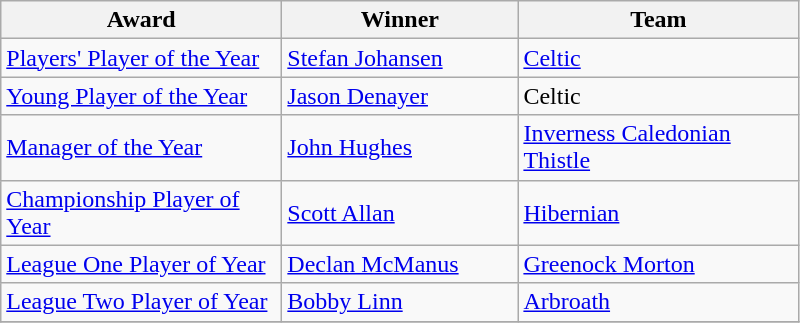<table class="wikitable">
<tr>
<th width=180>Award</th>
<th width=150>Winner</th>
<th width=180>Team</th>
</tr>
<tr>
<td><a href='#'>Players' Player of the Year</a></td>
<td><a href='#'>Stefan Johansen</a></td>
<td><a href='#'>Celtic</a></td>
</tr>
<tr>
<td><a href='#'>Young Player of the Year</a></td>
<td><a href='#'>Jason Denayer</a></td>
<td>Celtic</td>
</tr>
<tr>
<td><a href='#'>Manager of the Year</a></td>
<td><a href='#'>John Hughes</a></td>
<td><a href='#'>Inverness Caledonian Thistle</a></td>
</tr>
<tr>
<td><a href='#'>Championship Player of Year</a></td>
<td><a href='#'>Scott Allan</a></td>
<td><a href='#'>Hibernian</a></td>
</tr>
<tr>
<td><a href='#'>League One Player of Year</a></td>
<td><a href='#'>Declan McManus</a></td>
<td><a href='#'>Greenock Morton</a></td>
</tr>
<tr>
<td><a href='#'>League Two Player of Year</a></td>
<td><a href='#'>Bobby Linn</a></td>
<td><a href='#'>Arbroath</a></td>
</tr>
<tr>
</tr>
</table>
